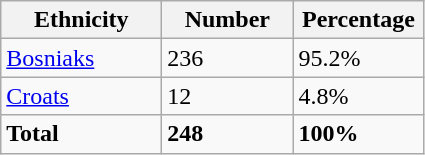<table class="wikitable">
<tr>
<th width="100px">Ethnicity</th>
<th width="80px">Number</th>
<th width="80px">Percentage</th>
</tr>
<tr>
<td><a href='#'>Bosniaks</a></td>
<td>236</td>
<td>95.2%</td>
</tr>
<tr>
<td><a href='#'>Croats</a></td>
<td>12</td>
<td>4.8%</td>
</tr>
<tr>
<td><strong>Total</strong></td>
<td><strong>248</strong></td>
<td><strong>100%</strong></td>
</tr>
</table>
